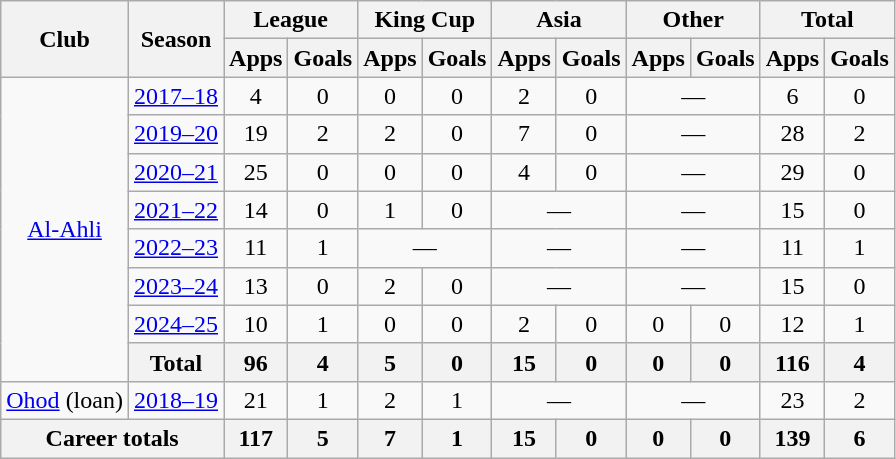<table class="wikitable" style="text-align: center">
<tr>
<th rowspan=2>Club</th>
<th rowspan=2>Season</th>
<th colspan=2>League</th>
<th colspan=2>King Cup</th>
<th colspan=2>Asia</th>
<th colspan=2>Other</th>
<th colspan=2>Total</th>
</tr>
<tr>
<th>Apps</th>
<th>Goals</th>
<th>Apps</th>
<th>Goals</th>
<th>Apps</th>
<th>Goals</th>
<th>Apps</th>
<th>Goals</th>
<th>Apps</th>
<th>Goals</th>
</tr>
<tr>
<td rowspan=8><a href='#'>Al-Ahli</a></td>
<td><a href='#'>2017–18</a></td>
<td>4</td>
<td>0</td>
<td>0</td>
<td>0</td>
<td>2</td>
<td>0</td>
<td colspan=2>—</td>
<td>6</td>
<td>0</td>
</tr>
<tr>
<td><a href='#'>2019–20</a></td>
<td>19</td>
<td>2</td>
<td>2</td>
<td>0</td>
<td>7</td>
<td>0</td>
<td colspan=2>—</td>
<td>28</td>
<td>2</td>
</tr>
<tr>
<td><a href='#'>2020–21</a></td>
<td>25</td>
<td>0</td>
<td>0</td>
<td>0</td>
<td>4</td>
<td>0</td>
<td colspan=2>—</td>
<td>29</td>
<td>0</td>
</tr>
<tr>
<td><a href='#'>2021–22</a></td>
<td>14</td>
<td>0</td>
<td>1</td>
<td>0</td>
<td colspan=2>—</td>
<td colspan=2>—</td>
<td>15</td>
<td>0</td>
</tr>
<tr>
<td><a href='#'>2022–23</a></td>
<td>11</td>
<td>1</td>
<td colspan=2>—</td>
<td colspan=2>—</td>
<td colspan=2>—</td>
<td>11</td>
<td>1</td>
</tr>
<tr>
<td><a href='#'>2023–24</a></td>
<td>13</td>
<td>0</td>
<td>2</td>
<td>0</td>
<td colspan=2>—</td>
<td colspan=2>—</td>
<td>15</td>
<td>0</td>
</tr>
<tr>
<td><a href='#'>2024–25</a></td>
<td>10</td>
<td>1</td>
<td>0</td>
<td>0</td>
<td>2</td>
<td>0</td>
<td>0</td>
<td>0</td>
<td>12</td>
<td>1</td>
</tr>
<tr>
<th>Total</th>
<th>96</th>
<th>4</th>
<th>5</th>
<th>0</th>
<th>15</th>
<th>0</th>
<th>0</th>
<th>0</th>
<th>116</th>
<th>4</th>
</tr>
<tr>
<td rowspan="1"><a href='#'>Ohod</a> (loan)</td>
<td><a href='#'>2018–19</a></td>
<td>21</td>
<td>1</td>
<td>2</td>
<td>1</td>
<td colspan=2">—</td>
<td colspan=2">—</td>
<td>23</td>
<td>2</td>
</tr>
<tr>
<th colspan=2>Career totals</th>
<th>117</th>
<th>5</th>
<th>7</th>
<th>1</th>
<th>15</th>
<th>0</th>
<th>0</th>
<th>0</th>
<th>139</th>
<th>6</th>
</tr>
</table>
